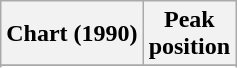<table class="wikitable sortable">
<tr>
<th align="left">Chart (1990)</th>
<th align="center">Peak<br>position</th>
</tr>
<tr>
</tr>
<tr>
</tr>
</table>
